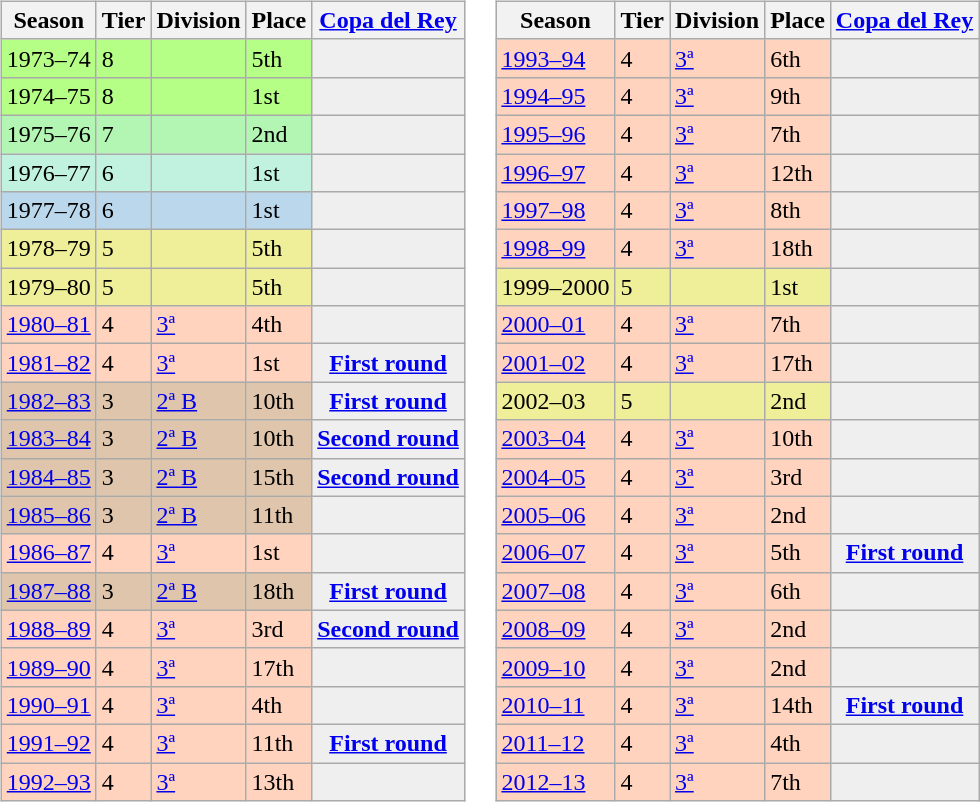<table>
<tr>
<td valign="top" width=0%><br><table class="wikitable">
<tr style="background:#f0f6fa;">
<th>Season</th>
<th>Tier</th>
<th>Division</th>
<th>Place</th>
<th><a href='#'>Copa del Rey</a></th>
</tr>
<tr>
<td style="background:#B6FF86;">1973–74</td>
<td style="background:#B6FF86;">8</td>
<td style="background:#B6FF86;"></td>
<td style="background:#B6FF86;">5th</td>
<th style="background:#efefef;"></th>
</tr>
<tr>
<td style="background:#B6FF86;">1974–75</td>
<td style="background:#B6FF86;">8</td>
<td style="background:#B6FF86;"></td>
<td style="background:#B6FF86;">1st</td>
<th style="background:#efefef;"></th>
</tr>
<tr>
<td style="background:#B3F5B3;">1975–76</td>
<td style="background:#B3F5B3;">7</td>
<td style="background:#B3F5B3;"></td>
<td style="background:#B3F5B3;">2nd</td>
<th style="background:#efefef;"></th>
</tr>
<tr>
<td style="background:#C0F2DF;">1976–77</td>
<td style="background:#C0F2DF;">6</td>
<td style="background:#C0F2DF;"></td>
<td style="background:#C0F2DF;">1st</td>
<th style="background:#efefef;"></th>
</tr>
<tr>
<td style="background:#BBD7EC;">1977–78</td>
<td style="background:#BBD7EC;">6</td>
<td style="background:#BBD7EC;"></td>
<td style="background:#BBD7EC;">1st</td>
<th style="background:#efefef;"></th>
</tr>
<tr>
<td style="background:#EFEF99;">1978–79</td>
<td style="background:#EFEF99;">5</td>
<td style="background:#EFEF99;"></td>
<td style="background:#EFEF99;">5th</td>
<th style="background:#efefef;"></th>
</tr>
<tr>
<td style="background:#EFEF99;">1979–80</td>
<td style="background:#EFEF99;">5</td>
<td style="background:#EFEF99;"></td>
<td style="background:#EFEF99;">5th</td>
<th style="background:#efefef;"></th>
</tr>
<tr>
<td style="background:#FFD3BD;"><a href='#'>1980–81</a></td>
<td style="background:#FFD3BD;">4</td>
<td style="background:#FFD3BD;"><a href='#'>3ª</a></td>
<td style="background:#FFD3BD;">4th</td>
<td style="background:#efefef;"></td>
</tr>
<tr>
<td style="background:#FFD3BD;"><a href='#'>1981–82</a></td>
<td style="background:#FFD3BD;">4</td>
<td style="background:#FFD3BD;"><a href='#'>3ª</a></td>
<td style="background:#FFD3BD;">1st</td>
<th style="background:#efefef;"><a href='#'>First round</a></th>
</tr>
<tr>
<td style="background:#DEC5AB;"><a href='#'>1982–83</a></td>
<td style="background:#DEC5AB;">3</td>
<td style="background:#DEC5AB;"><a href='#'>2ª B</a></td>
<td style="background:#DEC5AB;">10th</td>
<th style="background:#efefef;"><a href='#'>First round</a></th>
</tr>
<tr>
<td style="background:#DEC5AB;"><a href='#'>1983–84</a></td>
<td style="background:#DEC5AB;">3</td>
<td style="background:#DEC5AB;"><a href='#'>2ª B</a></td>
<td style="background:#DEC5AB;">10th</td>
<th style="background:#efefef;"><a href='#'>Second round</a></th>
</tr>
<tr>
<td style="background:#DEC5AB;"><a href='#'>1984–85</a></td>
<td style="background:#DEC5AB;">3</td>
<td style="background:#DEC5AB;"><a href='#'>2ª B</a></td>
<td style="background:#DEC5AB;">15th</td>
<th style="background:#efefef;"><a href='#'>Second round</a></th>
</tr>
<tr>
<td style="background:#DEC5AB;"><a href='#'>1985–86</a></td>
<td style="background:#DEC5AB;">3</td>
<td style="background:#DEC5AB;"><a href='#'>2ª B</a></td>
<td style="background:#DEC5AB;">11th</td>
<th style="background:#efefef;"></th>
</tr>
<tr>
<td style="background:#FFD3BD;"><a href='#'>1986–87</a></td>
<td style="background:#FFD3BD;">4</td>
<td style="background:#FFD3BD;"><a href='#'>3ª</a></td>
<td style="background:#FFD3BD;">1st</td>
<td style="background:#efefef;"></td>
</tr>
<tr>
<td style="background:#DEC5AB;"><a href='#'>1987–88</a></td>
<td style="background:#DEC5AB;">3</td>
<td style="background:#DEC5AB;"><a href='#'>2ª B</a></td>
<td style="background:#DEC5AB;">18th</td>
<th style="background:#efefef;"><a href='#'>First round</a></th>
</tr>
<tr>
<td style="background:#FFD3BD;"><a href='#'>1988–89</a></td>
<td style="background:#FFD3BD;">4</td>
<td style="background:#FFD3BD;"><a href='#'>3ª</a></td>
<td style="background:#FFD3BD;">3rd</td>
<th style="background:#efefef;"><a href='#'>Second round</a></th>
</tr>
<tr>
<td style="background:#FFD3BD;"><a href='#'>1989–90</a></td>
<td style="background:#FFD3BD;">4</td>
<td style="background:#FFD3BD;"><a href='#'>3ª</a></td>
<td style="background:#FFD3BD;">17th</td>
<th style="background:#efefef;"></th>
</tr>
<tr>
<td style="background:#FFD3BD;"><a href='#'>1990–91</a></td>
<td style="background:#FFD3BD;">4</td>
<td style="background:#FFD3BD;"><a href='#'>3ª</a></td>
<td style="background:#FFD3BD;">4th</td>
<td style="background:#efefef;"></td>
</tr>
<tr>
<td style="background:#FFD3BD;"><a href='#'>1991–92</a></td>
<td style="background:#FFD3BD;">4</td>
<td style="background:#FFD3BD;"><a href='#'>3ª</a></td>
<td style="background:#FFD3BD;">11th</td>
<th style="background:#efefef;"><a href='#'>First round</a></th>
</tr>
<tr>
<td style="background:#FFD3BD;"><a href='#'>1992–93</a></td>
<td style="background:#FFD3BD;">4</td>
<td style="background:#FFD3BD;"><a href='#'>3ª</a></td>
<td style="background:#FFD3BD;">13th</td>
<td style="background:#efefef;"></td>
</tr>
</table>
</td>
<td valign="top" width=0%><br><table class="wikitable">
<tr style="background:#f0f6fa;">
<th>Season</th>
<th>Tier</th>
<th>Division</th>
<th>Place</th>
<th><a href='#'>Copa del Rey</a></th>
</tr>
<tr>
<td style="background:#FFD3BD;"><a href='#'>1993–94</a></td>
<td style="background:#FFD3BD;">4</td>
<td style="background:#FFD3BD;"><a href='#'>3ª</a></td>
<td style="background:#FFD3BD;">6th</td>
<th style="background:#efefef;"></th>
</tr>
<tr>
<td style="background:#FFD3BD;"><a href='#'>1994–95</a></td>
<td style="background:#FFD3BD;">4</td>
<td style="background:#FFD3BD;"><a href='#'>3ª</a></td>
<td style="background:#FFD3BD;">9th</td>
<th style="background:#efefef;"></th>
</tr>
<tr>
<td style="background:#FFD3BD;"><a href='#'>1995–96</a></td>
<td style="background:#FFD3BD;">4</td>
<td style="background:#FFD3BD;"><a href='#'>3ª</a></td>
<td style="background:#FFD3BD;">7th</td>
<th style="background:#efefef;"></th>
</tr>
<tr>
<td style="background:#FFD3BD;"><a href='#'>1996–97</a></td>
<td style="background:#FFD3BD;">4</td>
<td style="background:#FFD3BD;"><a href='#'>3ª</a></td>
<td style="background:#FFD3BD;">12th</td>
<td style="background:#efefef;"></td>
</tr>
<tr>
<td style="background:#FFD3BD;"><a href='#'>1997–98</a></td>
<td style="background:#FFD3BD;">4</td>
<td style="background:#FFD3BD;"><a href='#'>3ª</a></td>
<td style="background:#FFD3BD;">8th</td>
<td style="background:#efefef;"></td>
</tr>
<tr>
<td style="background:#FFD3BD;"><a href='#'>1998–99</a></td>
<td style="background:#FFD3BD;">4</td>
<td style="background:#FFD3BD;"><a href='#'>3ª</a></td>
<td style="background:#FFD3BD;">18th</td>
<td style="background:#efefef;"></td>
</tr>
<tr>
<td style="background:#EFEF99;">1999–2000</td>
<td style="background:#EFEF99;">5</td>
<td style="background:#EFEF99;"></td>
<td style="background:#EFEF99;">1st</td>
<th style="background:#efefef;"></th>
</tr>
<tr>
<td style="background:#FFD3BD;"><a href='#'>2000–01</a></td>
<td style="background:#FFD3BD;">4</td>
<td style="background:#FFD3BD;"><a href='#'>3ª</a></td>
<td style="background:#FFD3BD;">7th</td>
<th style="background:#efefef;"></th>
</tr>
<tr>
<td style="background:#FFD3BD;"><a href='#'>2001–02</a></td>
<td style="background:#FFD3BD;">4</td>
<td style="background:#FFD3BD;"><a href='#'>3ª</a></td>
<td style="background:#FFD3BD;">17th</td>
<th style="background:#efefef;"></th>
</tr>
<tr>
<td style="background:#EFEF99;">2002–03</td>
<td style="background:#EFEF99;">5</td>
<td style="background:#EFEF99;"></td>
<td style="background:#EFEF99;">2nd</td>
<th style="background:#efefef;"></th>
</tr>
<tr>
<td style="background:#FFD3BD;"><a href='#'>2003–04</a></td>
<td style="background:#FFD3BD;">4</td>
<td style="background:#FFD3BD;"><a href='#'>3ª</a></td>
<td style="background:#FFD3BD;">10th</td>
<th style="background:#efefef;"></th>
</tr>
<tr>
<td style="background:#FFD3BD;"><a href='#'>2004–05</a></td>
<td style="background:#FFD3BD;">4</td>
<td style="background:#FFD3BD;"><a href='#'>3ª</a></td>
<td style="background:#FFD3BD;">3rd</td>
<td style="background:#efefef;"></td>
</tr>
<tr>
<td style="background:#FFD3BD;"><a href='#'>2005–06</a></td>
<td style="background:#FFD3BD;">4</td>
<td style="background:#FFD3BD;"><a href='#'>3ª</a></td>
<td style="background:#FFD3BD;">2nd</td>
<td style="background:#efefef;"></td>
</tr>
<tr>
<td style="background:#FFD3BD;"><a href='#'>2006–07</a></td>
<td style="background:#FFD3BD;">4</td>
<td style="background:#FFD3BD;"><a href='#'>3ª</a></td>
<td style="background:#FFD3BD;">5th</td>
<th style="background:#efefef;"><a href='#'>First round</a></th>
</tr>
<tr>
<td style="background:#FFD3BD;"><a href='#'>2007–08</a></td>
<td style="background:#FFD3BD;">4</td>
<td style="background:#FFD3BD;"><a href='#'>3ª</a></td>
<td style="background:#FFD3BD;">6th</td>
<th style="background:#efefef;"></th>
</tr>
<tr>
<td style="background:#FFD3BD;"><a href='#'>2008–09</a></td>
<td style="background:#FFD3BD;">4</td>
<td style="background:#FFD3BD;"><a href='#'>3ª</a></td>
<td style="background:#FFD3BD;">2nd</td>
<td style="background:#efefef;"></td>
</tr>
<tr>
<td style="background:#FFD3BD;"><a href='#'>2009–10</a></td>
<td style="background:#FFD3BD;">4</td>
<td style="background:#FFD3BD;"><a href='#'>3ª</a></td>
<td style="background:#FFD3BD;">2nd</td>
<td style="background:#efefef;"></td>
</tr>
<tr>
<td style="background:#FFD3BD;"><a href='#'>2010–11</a></td>
<td style="background:#FFD3BD;">4</td>
<td style="background:#FFD3BD;"><a href='#'>3ª</a></td>
<td style="background:#FFD3BD;">14th</td>
<th style="background:#efefef;"><a href='#'>First round</a></th>
</tr>
<tr>
<td style="background:#FFD3BD;"><a href='#'>2011–12</a></td>
<td style="background:#FFD3BD;">4</td>
<td style="background:#FFD3BD;"><a href='#'>3ª</a></td>
<td style="background:#FFD3BD;">4th</td>
<td style="background:#efefef;"></td>
</tr>
<tr>
<td style="background:#FFD3BD;"><a href='#'>2012–13</a></td>
<td style="background:#FFD3BD;">4</td>
<td style="background:#FFD3BD;"><a href='#'>3ª</a></td>
<td style="background:#FFD3BD;">7th</td>
<td style="background:#efefef;"></td>
</tr>
</table>
</td>
</tr>
</table>
